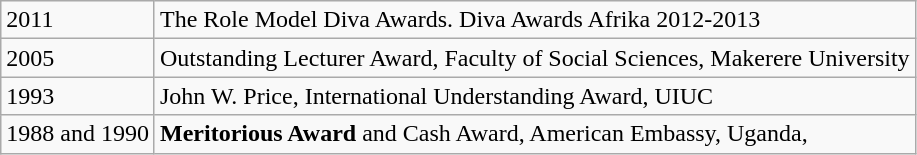<table class="wikitable">
<tr>
<td>2011</td>
<td>The Role Model Diva Awards. Diva Awards Afrika 2012-2013</td>
</tr>
<tr>
<td>2005</td>
<td>Outstanding Lecturer Award, Faculty of Social Sciences, Makerere University</td>
</tr>
<tr>
<td>1993</td>
<td>John W. Price, International Understanding Award, UIUC</td>
</tr>
<tr>
<td>1988 and 1990</td>
<td><strong>Meritorious Award</strong> and Cash Award, American Embassy, Uganda,</td>
</tr>
</table>
